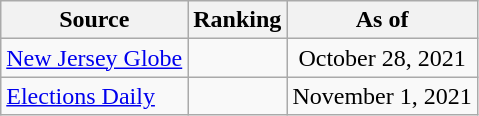<table class="wikitable" style="text-align:center">
<tr>
<th>Source</th>
<th>Ranking</th>
<th>As of</th>
</tr>
<tr>
<td align=left><a href='#'>New Jersey Globe</a></td>
<td></td>
<td>October 28, 2021</td>
</tr>
<tr>
<td align=left><a href='#'>Elections Daily</a></td>
<td></td>
<td>November 1, 2021</td>
</tr>
</table>
